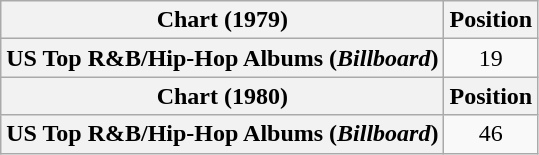<table class="wikitable plainrowheaders" style="text-align:center">
<tr>
<th scope="col">Chart (1979)</th>
<th scope="col">Position</th>
</tr>
<tr>
<th scope="row">US Top R&B/Hip-Hop Albums (<em>Billboard</em>)</th>
<td>19</td>
</tr>
<tr>
<th scope="col">Chart (1980)</th>
<th scope="col">Position</th>
</tr>
<tr>
<th scope="row">US Top R&B/Hip-Hop Albums (<em>Billboard</em>)</th>
<td>46</td>
</tr>
</table>
